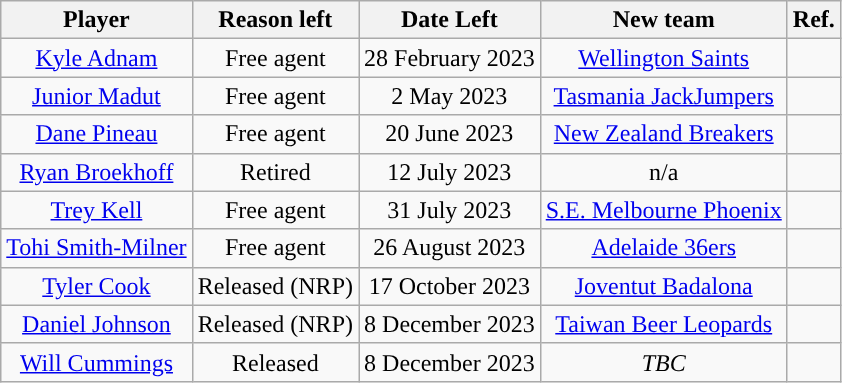<table class="wikitable sortable sortable" style="text-align: center">
<tr>
<th>Player</th>
<th>Reason left</th>
<th>Date Left</th>
<th>New team</th>
<th>Ref.</th>
</tr>
<tr>
<td><a href='#'>Kyle Adnam</a></td>
<td>Free agent</td>
<td>28 February 2023</td>
<td><a href='#'>Wellington Saints</a></td>
<td></td>
</tr>
<tr>
<td><a href='#'>Junior Madut</a></td>
<td>Free agent</td>
<td>2 May 2023</td>
<td><a href='#'>Tasmania JackJumpers</a></td>
<td></td>
</tr>
<tr>
<td><a href='#'>Dane Pineau</a></td>
<td>Free agent</td>
<td>20 June 2023</td>
<td><a href='#'>New Zealand Breakers</a></td>
<td></td>
</tr>
<tr>
<td><a href='#'>Ryan Broekhoff</a></td>
<td>Retired</td>
<td>12 July 2023</td>
<td>n/a</td>
<td></td>
</tr>
<tr>
<td><a href='#'>Trey Kell</a></td>
<td>Free agent</td>
<td>31 July 2023</td>
<td><a href='#'>S.E. Melbourne Phoenix</a></td>
<td></td>
</tr>
<tr>
<td><a href='#'>Tohi Smith-Milner</a></td>
<td>Free agent</td>
<td>26 August 2023</td>
<td><a href='#'>Adelaide 36ers</a></td>
<td></td>
</tr>
<tr>
<td><a href='#'>Tyler Cook</a></td>
<td>Released (NRP)</td>
<td>17 October 2023</td>
<td><a href='#'>Joventut Badalona</a></td>
<td></td>
</tr>
<tr>
<td><a href='#'>Daniel Johnson</a></td>
<td>Released (NRP)</td>
<td>8 December 2023</td>
<td><a href='#'>Taiwan Beer Leopards</a></td>
<td></td>
</tr>
<tr>
<td><a href='#'>Will Cummings</a></td>
<td>Released</td>
<td>8 December 2023</td>
<td><em>TBC</em></td>
<td></td>
</tr>
</table>
